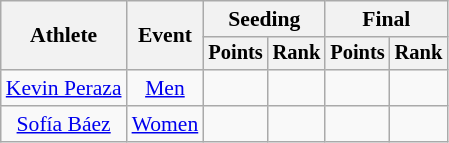<table class=wikitable style=font-size:90%;text-align:center>
<tr>
<th rowspan=2>Athlete</th>
<th rowspan=2>Event</th>
<th colspan=2>Seeding</th>
<th colspan=2>Final</th>
</tr>
<tr style=font-size:95%>
<th>Points</th>
<th>Rank</th>
<th>Points</th>
<th>Rank</th>
</tr>
<tr>
<td><a href='#'>Kevin Peraza</a></td>
<td align=center><a href='#'>Men</a></td>
<td></td>
<td></td>
<td></td>
<td></td>
</tr>
<tr>
<td><a href='#'>Sofía Báez</a></td>
<td align=center><a href='#'>Women</a></td>
<td></td>
<td></td>
<td></td>
<td></td>
</tr>
</table>
